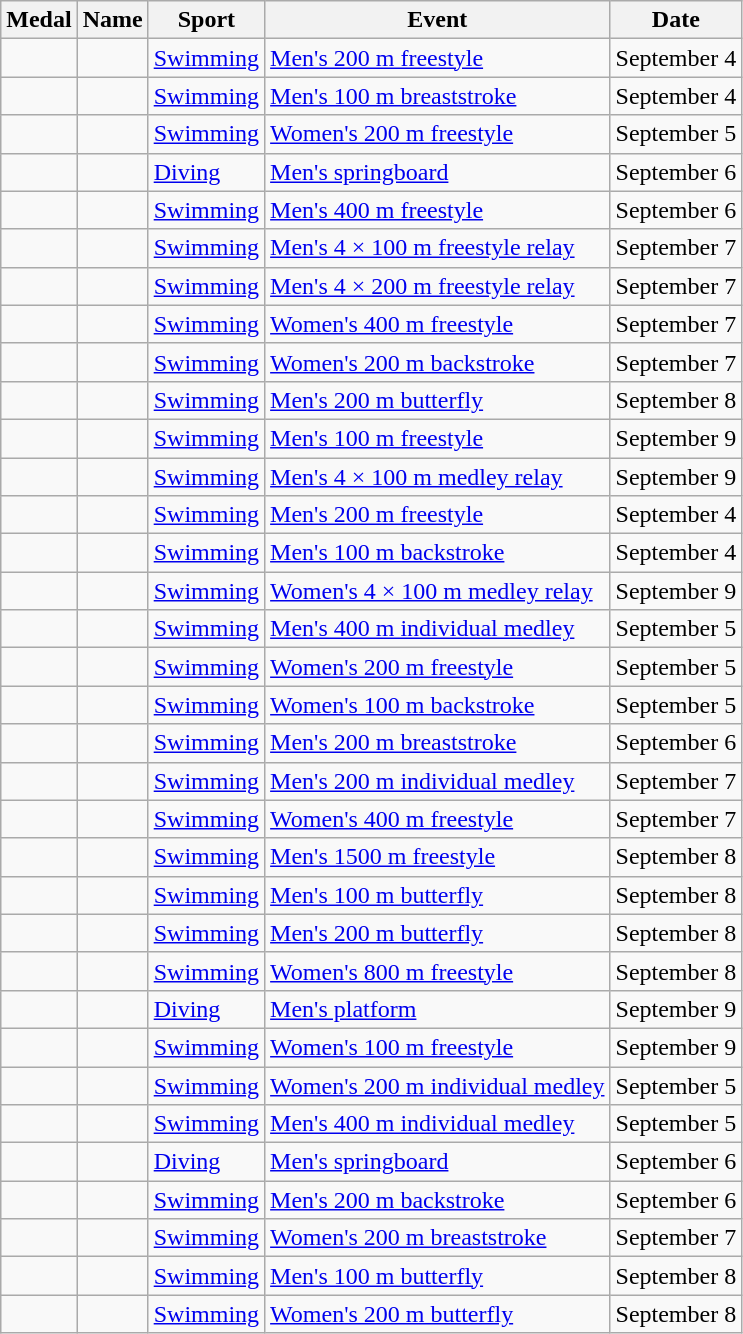<table class="wikitable sortable">
<tr>
<th>Medal</th>
<th>Name</th>
<th>Sport</th>
<th>Event</th>
<th>Date</th>
</tr>
<tr>
<td></td>
<td></td>
<td><a href='#'>Swimming</a></td>
<td><a href='#'>Men's 200 m freestyle</a></td>
<td>September 4</td>
</tr>
<tr>
<td></td>
<td></td>
<td><a href='#'>Swimming</a></td>
<td><a href='#'>Men's 100 m breaststroke</a></td>
<td>September 4</td>
</tr>
<tr>
<td></td>
<td></td>
<td><a href='#'>Swimming</a></td>
<td><a href='#'>Women's 200 m freestyle</a></td>
<td>September 5</td>
</tr>
<tr>
<td></td>
<td></td>
<td><a href='#'>Diving</a></td>
<td><a href='#'>Men's springboard</a></td>
<td>September 6</td>
</tr>
<tr>
<td></td>
<td></td>
<td><a href='#'>Swimming</a></td>
<td><a href='#'>Men's 400 m freestyle</a></td>
<td>September 6</td>
</tr>
<tr>
<td></td>
<td><br></td>
<td><a href='#'>Swimming</a></td>
<td><a href='#'>Men's 4 × 100 m freestyle relay</a></td>
<td>September 7</td>
</tr>
<tr>
<td></td>
<td><br></td>
<td><a href='#'>Swimming</a></td>
<td><a href='#'>Men's 4 × 200 m freestyle relay</a></td>
<td>September 7</td>
</tr>
<tr>
<td></td>
<td></td>
<td><a href='#'>Swimming</a></td>
<td><a href='#'>Women's 400 m freestyle</a></td>
<td>September 7</td>
</tr>
<tr>
<td></td>
<td></td>
<td><a href='#'>Swimming</a></td>
<td><a href='#'>Women's 200 m backstroke</a></td>
<td>September 7</td>
</tr>
<tr>
<td></td>
<td></td>
<td><a href='#'>Swimming</a></td>
<td><a href='#'>Men's 200 m butterfly</a></td>
<td>September 8</td>
</tr>
<tr>
<td></td>
<td></td>
<td><a href='#'>Swimming</a></td>
<td><a href='#'>Men's 100 m freestyle</a></td>
<td>September 9</td>
</tr>
<tr>
<td></td>
<td><br></td>
<td><a href='#'>Swimming</a></td>
<td><a href='#'>Men's 4 × 100 m medley relay</a></td>
<td>September 9</td>
</tr>
<tr>
<td></td>
<td></td>
<td><a href='#'>Swimming</a></td>
<td><a href='#'>Men's 200 m freestyle</a></td>
<td>September 4</td>
</tr>
<tr>
<td></td>
<td></td>
<td><a href='#'>Swimming</a></td>
<td><a href='#'>Men's 100 m backstroke</a></td>
<td>September 4</td>
</tr>
<tr>
<td></td>
<td><br></td>
<td><a href='#'>Swimming</a></td>
<td><a href='#'>Women's 4 × 100 m medley relay</a></td>
<td>September 9</td>
</tr>
<tr>
<td></td>
<td></td>
<td><a href='#'>Swimming</a></td>
<td><a href='#'>Men's 400 m individual medley</a></td>
<td>September 5</td>
</tr>
<tr>
<td></td>
<td></td>
<td><a href='#'>Swimming</a></td>
<td><a href='#'>Women's 200 m freestyle</a></td>
<td>September 5</td>
</tr>
<tr>
<td></td>
<td></td>
<td><a href='#'>Swimming</a></td>
<td><a href='#'>Women's 100 m backstroke</a></td>
<td>September 5</td>
</tr>
<tr>
<td></td>
<td></td>
<td><a href='#'>Swimming</a></td>
<td><a href='#'>Men's 200 m breaststroke</a></td>
<td>September 6</td>
</tr>
<tr>
<td></td>
<td></td>
<td><a href='#'>Swimming</a></td>
<td><a href='#'>Men's 200 m individual medley</a></td>
<td>September 7</td>
</tr>
<tr>
<td></td>
<td></td>
<td><a href='#'>Swimming</a></td>
<td><a href='#'>Women's 400 m freestyle</a></td>
<td>September 7</td>
</tr>
<tr>
<td></td>
<td></td>
<td><a href='#'>Swimming</a></td>
<td><a href='#'>Men's 1500 m freestyle</a></td>
<td>September 8</td>
</tr>
<tr>
<td></td>
<td></td>
<td><a href='#'>Swimming</a></td>
<td><a href='#'>Men's 100 m butterfly</a></td>
<td>September 8</td>
</tr>
<tr>
<td></td>
<td></td>
<td><a href='#'>Swimming</a></td>
<td><a href='#'>Men's 200 m butterfly</a></td>
<td>September 8</td>
</tr>
<tr>
<td></td>
<td></td>
<td><a href='#'>Swimming</a></td>
<td><a href='#'>Women's 800 m freestyle</a></td>
<td>September 8</td>
</tr>
<tr>
<td></td>
<td></td>
<td><a href='#'>Diving</a></td>
<td><a href='#'>Men's platform</a></td>
<td>September 9</td>
</tr>
<tr>
<td></td>
<td></td>
<td><a href='#'>Swimming</a></td>
<td><a href='#'>Women's 100 m freestyle</a></td>
<td>September 9</td>
</tr>
<tr>
<td></td>
<td></td>
<td><a href='#'>Swimming</a></td>
<td><a href='#'>Women's 200 m individual medley</a></td>
<td>September 5</td>
</tr>
<tr>
<td></td>
<td></td>
<td><a href='#'>Swimming</a></td>
<td><a href='#'>Men's 400 m individual medley</a></td>
<td>September 5</td>
</tr>
<tr>
<td></td>
<td></td>
<td><a href='#'>Diving</a></td>
<td><a href='#'>Men's springboard</a></td>
<td>September 6</td>
</tr>
<tr>
<td></td>
<td></td>
<td><a href='#'>Swimming</a></td>
<td><a href='#'>Men's 200 m backstroke</a></td>
<td>September 6</td>
</tr>
<tr>
<td></td>
<td></td>
<td><a href='#'>Swimming</a></td>
<td><a href='#'>Women's 200 m breaststroke</a></td>
<td>September 7</td>
</tr>
<tr>
<td></td>
<td></td>
<td><a href='#'>Swimming</a></td>
<td><a href='#'>Men's 100 m butterfly</a></td>
<td>September 8</td>
</tr>
<tr>
<td></td>
<td></td>
<td><a href='#'>Swimming</a></td>
<td><a href='#'>Women's 200 m butterfly</a></td>
<td>September 8</td>
</tr>
</table>
